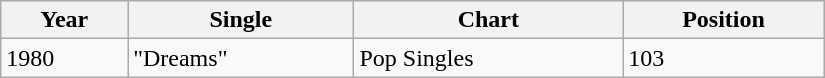<table class="wikitable" width="550px">
<tr>
<th align="left">Year</th>
<th align="left">Single</th>
<th align="left">Chart</th>
<th align="left">Position</th>
</tr>
<tr>
<td align="left">1980</td>
<td align="left">"Dreams"</td>
<td align="left">Pop Singles</td>
<td align="left">103</td>
</tr>
</table>
